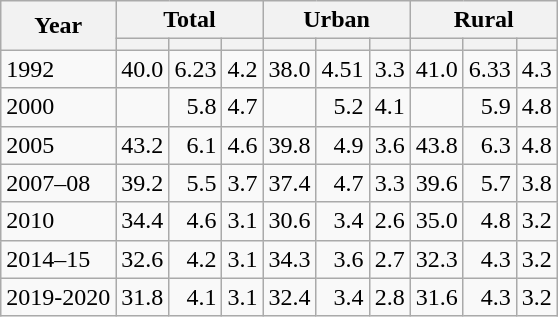<table class="wikitable" style="text-align:right;">
<tr>
<th rowspan=2>Year</th>
<th colspan=3>Total</th>
<th colspan=3>Urban</th>
<th colspan=3>Rural</th>
</tr>
<tr>
<th></th>
<th></th>
<th></th>
<th></th>
<th></th>
<th></th>
<th></th>
<th></th>
<th></th>
</tr>
<tr>
<td align=left>1992</td>
<td>40.0</td>
<td>6.23</td>
<td>4.2</td>
<td>38.0</td>
<td>4.51</td>
<td>3.3</td>
<td>41.0</td>
<td>6.33</td>
<td>4.3</td>
</tr>
<tr>
<td align=left>2000</td>
<td></td>
<td>5.8</td>
<td>4.7</td>
<td></td>
<td>5.2</td>
<td>4.1</td>
<td></td>
<td>5.9</td>
<td>4.8</td>
</tr>
<tr>
<td align=left>2005</td>
<td>43.2</td>
<td>6.1</td>
<td>4.6</td>
<td>39.8</td>
<td>4.9</td>
<td>3.6</td>
<td>43.8</td>
<td>6.3</td>
<td>4.8</td>
</tr>
<tr>
<td align=left>2007–08</td>
<td>39.2</td>
<td>5.5</td>
<td>3.7</td>
<td>37.4</td>
<td>4.7</td>
<td>3.3</td>
<td>39.6</td>
<td>5.7</td>
<td>3.8</td>
</tr>
<tr>
<td align=left>2010</td>
<td>34.4</td>
<td>4.6</td>
<td>3.1</td>
<td>30.6</td>
<td>3.4</td>
<td>2.6</td>
<td>35.0</td>
<td>4.8</td>
<td>3.2</td>
</tr>
<tr>
<td align=left>2014–15</td>
<td>32.6</td>
<td>4.2</td>
<td>3.1</td>
<td>34.3</td>
<td>3.6</td>
<td>2.7</td>
<td>32.3</td>
<td>4.3</td>
<td>3.2</td>
</tr>
<tr>
<td align=left>2019-2020</td>
<td>31.8</td>
<td>4.1</td>
<td>3.1</td>
<td>32.4</td>
<td>3.4</td>
<td>2.8</td>
<td>31.6</td>
<td>4.3</td>
<td>3.2</td>
</tr>
</table>
